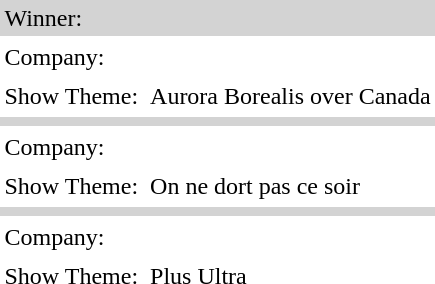<table border="0" cellpadding="3">
<tr>
<td colspan="2" style="background:lightgrey;">Winner: </td>
</tr>
<tr>
<td>Company:</td>
<td></td>
</tr>
<tr>
<td>Show Theme:</td>
<td>Aurora Borealis over Canada</td>
</tr>
<tr>
<td colspan="2" style="background:lightgrey;"></td>
</tr>
<tr>
<td>Company:</td>
<td></td>
</tr>
<tr>
<td>Show Theme:</td>
<td>On ne dort pas ce soir</td>
</tr>
<tr>
<td colspan="2" style="background:lightgrey;"></td>
</tr>
<tr>
<td>Company:</td>
<td></td>
</tr>
<tr>
<td>Show Theme:</td>
<td>Plus Ultra</td>
</tr>
</table>
